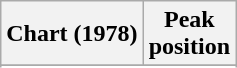<table class="wikitable sortable">
<tr>
<th>Chart (1978)</th>
<th>Peak<br>position</th>
</tr>
<tr>
</tr>
<tr>
</tr>
</table>
